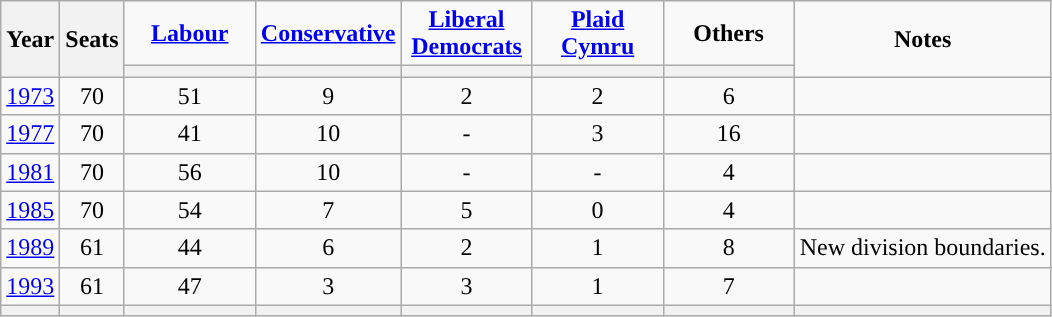<table class="wikitable" style=text-align:center>
<tr>
<th rowspan=2><strong>Year</strong></th>
<th rowspan=2><strong>Seats</strong></th>
<td width="80"><a href='#'><strong>Labour</strong></a></td>
<td width="80"><a href='#'><strong>Conservative</strong></a></td>
<td width="80"><a href='#'><strong>Liberal Democrats</strong></a></td>
<td width="80"><strong><a href='#'>Plaid Cymru</a></strong></td>
<td width="80"><strong>Others</strong></td>
<td rowspan=2><strong>Notes</strong></td>
</tr>
<tr>
<th style="background-color: "></th>
<th style="background-color: "></th>
<th style="background-color: "></th>
<th style="background-color: "></th>
<th style="background-color: "></th>
</tr>
<tr>
<td><a href='#'>1973</a></td>
<td>70</td>
<td>51</td>
<td>9</td>
<td>2</td>
<td>2</td>
<td>6</td>
<td></td>
</tr>
<tr>
<td><a href='#'>1977</a></td>
<td>70</td>
<td>41</td>
<td>10</td>
<td>-</td>
<td>3</td>
<td>16</td>
<td></td>
</tr>
<tr>
<td><a href='#'>1981</a></td>
<td>70</td>
<td>56</td>
<td>10</td>
<td>-</td>
<td>-</td>
<td>4</td>
<td></td>
</tr>
<tr>
<td><a href='#'>1985</a></td>
<td>70</td>
<td>54</td>
<td>7</td>
<td>5</td>
<td>0</td>
<td>4</td>
<td></td>
</tr>
<tr>
<td><a href='#'>1989</a></td>
<td>61</td>
<td>44</td>
<td>6</td>
<td>2</td>
<td>1</td>
<td>8</td>
<td>New division boundaries.</td>
</tr>
<tr>
<td><a href='#'>1993</a></td>
<td>61</td>
<td>47</td>
<td>3</td>
<td>3</td>
<td>1</td>
<td>7</td>
<td></td>
</tr>
<tr>
<th></th>
<th></th>
<th style="background-color: "></th>
<th style="background-color: "></th>
<th style="background-color: "></th>
<th style="background-color: "></th>
<th style="background-color: "></th>
<th></th>
</tr>
</table>
